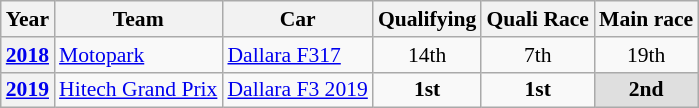<table class="wikitable" style="text-align:center; font-size:90%">
<tr>
<th>Year</th>
<th>Team</th>
<th>Car</th>
<th>Qualifying</th>
<th>Quali Race</th>
<th>Main race</th>
</tr>
<tr>
<th><a href='#'>2018</a></th>
<td align="left"> <a href='#'>Motopark</a></td>
<td align="left"><a href='#'>Dallara F317</a></td>
<td>14th</td>
<td>7th</td>
<td>19th</td>
</tr>
<tr>
<th><a href='#'>2019</a></th>
<td align="left"> <a href='#'>Hitech Grand Prix</a></td>
<td align="left"><a href='#'>Dallara F3 2019</a></td>
<td><strong>1st</strong></td>
<td><strong>1st</strong></td>
<td style="background:#DFDFDF;"><strong>2nd</strong></td>
</tr>
</table>
